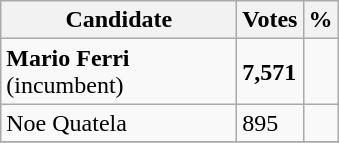<table class="wikitable">
<tr>
<th bgcolor="#DDDDFF" width="150px">Candidate</th>
<th bgcolor="#DDDDFF">Votes</th>
<th bgcolor="#DDDDFF">%</th>
</tr>
<tr>
<td><strong>Mario Ferri</strong> (incumbent)</td>
<td><strong>7,571</strong></td>
<td></td>
</tr>
<tr>
<td>Noe Quatela</td>
<td>895</td>
<td></td>
</tr>
<tr>
</tr>
</table>
